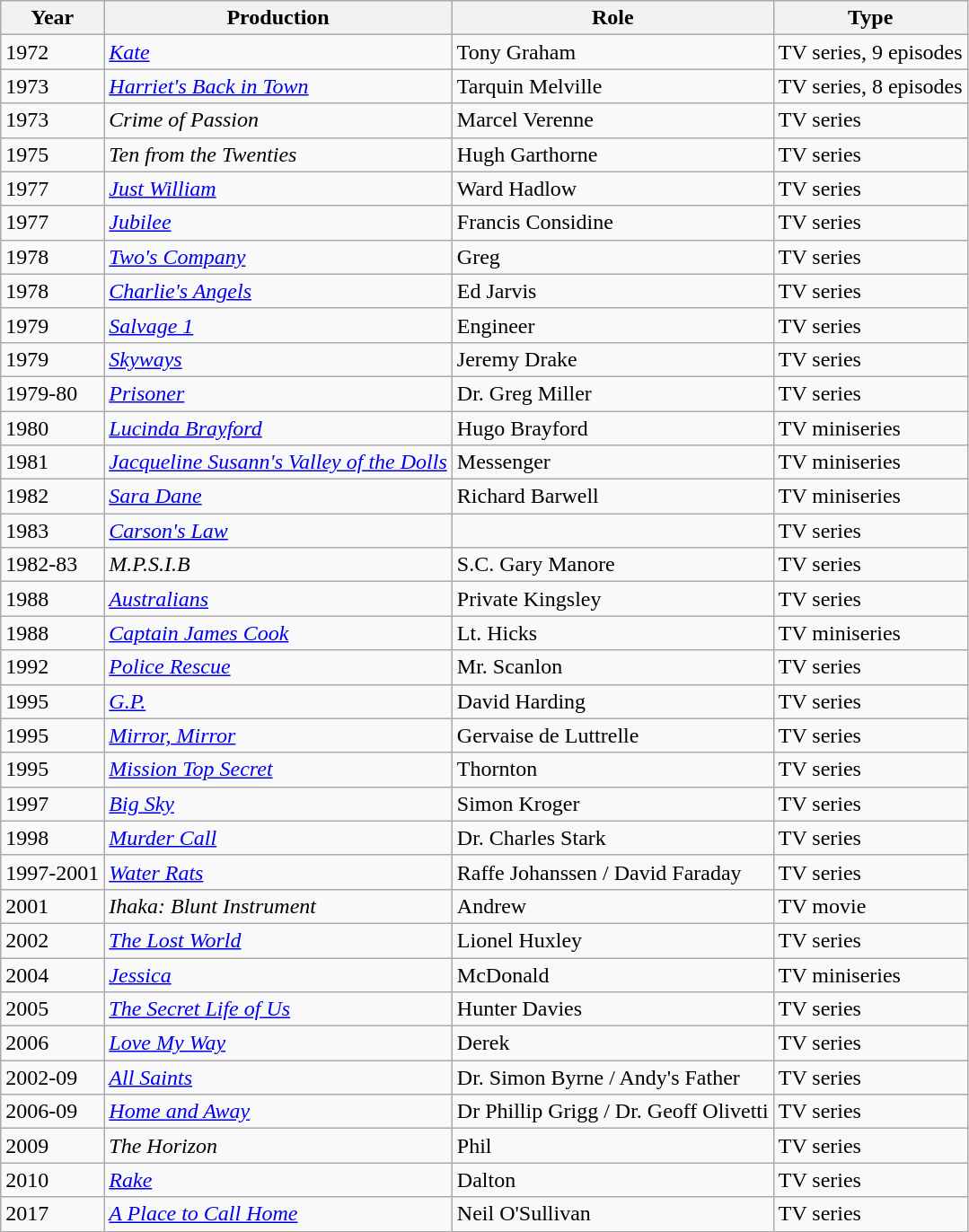<table class="wikitable">
<tr>
<th>Year</th>
<th>Production</th>
<th>Role</th>
<th>Type</th>
</tr>
<tr>
<td>1972</td>
<td><em><a href='#'>Kate</a></em></td>
<td>Tony Graham</td>
<td>TV series, 9 episodes</td>
</tr>
<tr>
<td>1973</td>
<td><em><a href='#'>Harriet's Back in Town</a></em></td>
<td>Tarquin Melville</td>
<td>TV series, 8 episodes</td>
</tr>
<tr>
<td>1973</td>
<td><em>Crime of Passion</em></td>
<td>Marcel Verenne</td>
<td>TV series</td>
</tr>
<tr>
<td>1975</td>
<td><em>Ten from the Twenties</em></td>
<td>Hugh Garthorne</td>
<td>TV series</td>
</tr>
<tr>
<td>1977</td>
<td><em><a href='#'>Just William</a></em></td>
<td>Ward Hadlow</td>
<td>TV series</td>
</tr>
<tr>
<td>1977</td>
<td><em><a href='#'>Jubilee</a></em></td>
<td>Francis Considine</td>
<td>TV series</td>
</tr>
<tr>
<td>1978</td>
<td><em><a href='#'>Two's Company</a></em></td>
<td>Greg</td>
<td>TV series</td>
</tr>
<tr>
<td>1978</td>
<td><em><a href='#'>Charlie's Angels</a></em></td>
<td>Ed Jarvis</td>
<td>TV series</td>
</tr>
<tr>
<td>1979</td>
<td><em><a href='#'>Salvage 1</a></em></td>
<td>Engineer</td>
<td>TV series</td>
</tr>
<tr>
<td>1979</td>
<td><em><a href='#'>Skyways</a></em></td>
<td>Jeremy Drake</td>
<td>TV series</td>
</tr>
<tr>
<td>1979-80</td>
<td><em><a href='#'>Prisoner</a></em></td>
<td>Dr. Greg Miller</td>
<td>TV series</td>
</tr>
<tr>
<td>1980</td>
<td><em><a href='#'>Lucinda Brayford</a></em></td>
<td>Hugo Brayford</td>
<td>TV miniseries</td>
</tr>
<tr>
<td>1981</td>
<td><em><a href='#'>Jacqueline Susann's Valley of the Dolls</a></em></td>
<td>Messenger</td>
<td>TV miniseries</td>
</tr>
<tr>
<td>1982</td>
<td><em><a href='#'>Sara Dane</a></em></td>
<td>Richard Barwell</td>
<td>TV miniseries</td>
</tr>
<tr>
<td>1983</td>
<td><em><a href='#'>Carson's Law</a></em></td>
<td></td>
<td>TV series</td>
</tr>
<tr>
<td>1982-83</td>
<td><em>M.P.S.I.B</em></td>
<td>S.C. Gary Manore</td>
<td>TV series</td>
</tr>
<tr>
<td>1988</td>
<td><em><a href='#'>Australians</a></em></td>
<td>Private Kingsley</td>
<td>TV series</td>
</tr>
<tr>
<td>1988</td>
<td><em><a href='#'>Captain James Cook</a></em></td>
<td>Lt. Hicks</td>
<td>TV miniseries</td>
</tr>
<tr>
<td>1992</td>
<td><em><a href='#'>Police Rescue</a></em></td>
<td>Mr. Scanlon</td>
<td>TV series</td>
</tr>
<tr>
<td>1995</td>
<td><em><a href='#'>G.P.</a></em></td>
<td>David Harding</td>
<td>TV series</td>
</tr>
<tr>
<td>1995</td>
<td><em><a href='#'>Mirror, Mirror</a></em></td>
<td>Gervaise de Luttrelle</td>
<td>TV series</td>
</tr>
<tr>
<td>1995</td>
<td><em><a href='#'>Mission Top Secret</a></em></td>
<td>Thornton</td>
<td>TV series</td>
</tr>
<tr>
<td>1997</td>
<td><em><a href='#'>Big Sky</a></em></td>
<td>Simon Kroger</td>
<td>TV series</td>
</tr>
<tr>
<td>1998</td>
<td><em><a href='#'>Murder Call</a></em></td>
<td>Dr. Charles Stark</td>
<td>TV series</td>
</tr>
<tr>
<td>1997-2001</td>
<td><em><a href='#'>Water Rats</a></em></td>
<td>Raffe Johanssen / David Faraday</td>
<td>TV series</td>
</tr>
<tr>
<td>2001</td>
<td><em>Ihaka: Blunt Instrument</em></td>
<td>Andrew</td>
<td>TV movie</td>
</tr>
<tr>
<td>2002</td>
<td><em><a href='#'>The Lost World</a></em></td>
<td>Lionel Huxley</td>
<td>TV series</td>
</tr>
<tr>
<td>2004</td>
<td><em><a href='#'>Jessica</a></em></td>
<td>McDonald</td>
<td>TV miniseries</td>
</tr>
<tr>
<td>2005</td>
<td><em><a href='#'>The Secret Life of Us</a></em></td>
<td>Hunter Davies</td>
<td>TV series</td>
</tr>
<tr>
<td>2006</td>
<td><em><a href='#'>Love My Way</a></em></td>
<td>Derek</td>
<td>TV series</td>
</tr>
<tr>
<td>2002-09</td>
<td><em><a href='#'>All Saints</a></em></td>
<td>Dr. Simon Byrne / Andy's Father</td>
<td>TV series</td>
</tr>
<tr>
<td>2006-09</td>
<td><em><a href='#'>Home and Away</a></em></td>
<td>Dr Phillip Grigg / Dr. Geoff Olivetti</td>
<td>TV series</td>
</tr>
<tr>
<td>2009</td>
<td><em>The Horizon</em></td>
<td>Phil</td>
<td>TV series</td>
</tr>
<tr>
<td>2010</td>
<td><em><a href='#'>Rake</a></em></td>
<td>Dalton</td>
<td>TV series</td>
</tr>
<tr>
<td>2017</td>
<td><em><a href='#'>A Place to Call Home</a></em></td>
<td>Neil O'Sullivan</td>
<td>TV series</td>
</tr>
</table>
